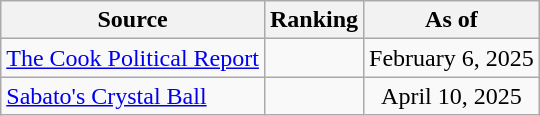<table class="wikitable" style="text-align:center">
<tr>
<th>Source</th>
<th>Ranking</th>
<th>As of</th>
</tr>
<tr>
<td align=left><a href='#'>The Cook Political Report</a></td>
<td></td>
<td>February 6, 2025</td>
</tr>
<tr>
<td align=left><a href='#'>Sabato's Crystal Ball</a></td>
<td></td>
<td>April 10, 2025</td>
</tr>
</table>
